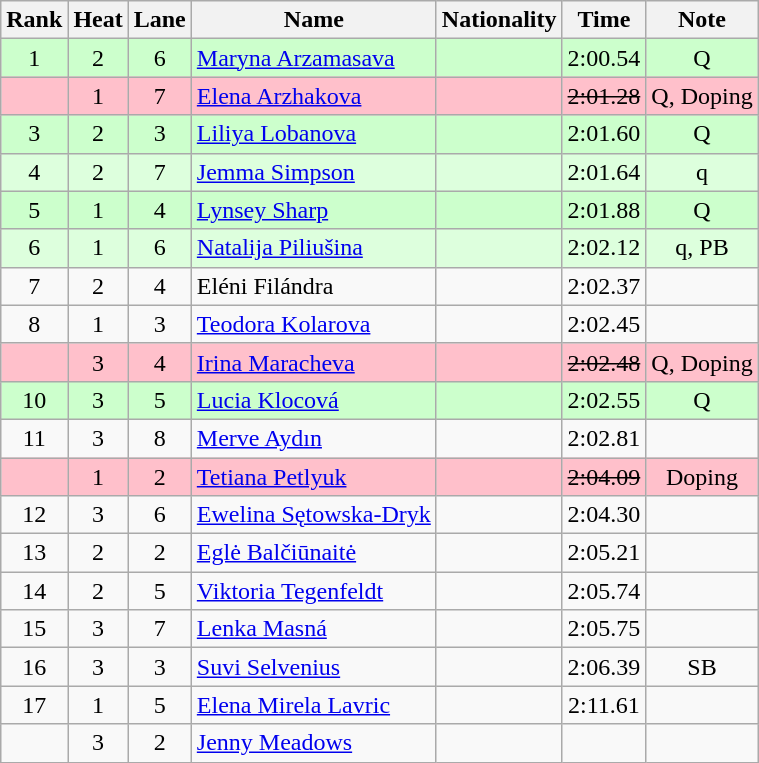<table class="wikitable sortable" style="text-align:center">
<tr>
<th>Rank</th>
<th>Heat</th>
<th>Lane</th>
<th>Name</th>
<th>Nationality</th>
<th>Time</th>
<th>Note</th>
</tr>
<tr bgcolor=ccffcc>
<td>1</td>
<td>2</td>
<td>6</td>
<td align="left"><a href='#'>Maryna Arzamasava</a></td>
<td align=left></td>
<td>2:00.54</td>
<td>Q</td>
</tr>
<tr bgcolor=pink>
<td></td>
<td>1</td>
<td>7</td>
<td align="left"><a href='#'>Elena Arzhakova</a></td>
<td align=left></td>
<td><s>2:01.28</s></td>
<td>Q, Doping</td>
</tr>
<tr bgcolor=ccffcc>
<td>3</td>
<td>2</td>
<td>3</td>
<td align="left"><a href='#'>Liliya Lobanova</a></td>
<td align=left></td>
<td>2:01.60</td>
<td>Q</td>
</tr>
<tr bgcolor=ddffdd>
<td>4</td>
<td>2</td>
<td>7</td>
<td align="left"><a href='#'>Jemma Simpson</a></td>
<td align=left></td>
<td>2:01.64</td>
<td>q</td>
</tr>
<tr bgcolor=ccffcc>
<td>5</td>
<td>1</td>
<td>4</td>
<td align="left"><a href='#'>Lynsey Sharp</a></td>
<td align=left></td>
<td>2:01.88</td>
<td>Q</td>
</tr>
<tr bgcolor=ddffdd>
<td>6</td>
<td>1</td>
<td>6</td>
<td align="left"><a href='#'>Natalija Piliušina</a></td>
<td align=left></td>
<td>2:02.12</td>
<td>q, PB</td>
</tr>
<tr>
<td>7</td>
<td>2</td>
<td>4</td>
<td align="left">Eléni Filándra</td>
<td align=left></td>
<td>2:02.37</td>
<td></td>
</tr>
<tr>
<td>8</td>
<td>1</td>
<td>3</td>
<td align="left"><a href='#'>Teodora Kolarova</a></td>
<td align=left></td>
<td>2:02.45</td>
<td></td>
</tr>
<tr bgcolor=pink>
<td></td>
<td>3</td>
<td>4</td>
<td align="left"><a href='#'>Irina Maracheva</a></td>
<td align=left></td>
<td><s>2:02.48 </s></td>
<td>Q, Doping</td>
</tr>
<tr bgcolor=ccffcc>
<td>10</td>
<td>3</td>
<td>5</td>
<td align="left"><a href='#'>Lucia Klocová</a></td>
<td align=left></td>
<td>2:02.55</td>
<td>Q</td>
</tr>
<tr>
<td>11</td>
<td>3</td>
<td>8</td>
<td align="left"><a href='#'>Merve Aydın</a></td>
<td align=left></td>
<td>2:02.81</td>
<td></td>
</tr>
<tr bgcolor=pink>
<td></td>
<td>1</td>
<td>2</td>
<td align="left"><a href='#'>Tetiana Petlyuk</a></td>
<td align=left></td>
<td><s>2:04.09</s></td>
<td>Doping</td>
</tr>
<tr>
<td>12</td>
<td>3</td>
<td>6</td>
<td align="left"><a href='#'>Ewelina Sętowska-Dryk</a></td>
<td align=left></td>
<td>2:04.30</td>
<td></td>
</tr>
<tr>
<td>13</td>
<td>2</td>
<td>2</td>
<td align="left"><a href='#'>Eglė Balčiūnaitė</a></td>
<td align=left></td>
<td>2:05.21</td>
<td></td>
</tr>
<tr>
<td>14</td>
<td>2</td>
<td>5</td>
<td align="left"><a href='#'>Viktoria Tegenfeldt</a></td>
<td align=left></td>
<td>2:05.74</td>
<td></td>
</tr>
<tr>
<td>15</td>
<td>3</td>
<td>7</td>
<td align="left"><a href='#'>Lenka Masná</a></td>
<td align=left></td>
<td>2:05.75</td>
<td></td>
</tr>
<tr>
<td>16</td>
<td>3</td>
<td>3</td>
<td align="left"><a href='#'>Suvi Selvenius</a></td>
<td align=left></td>
<td>2:06.39</td>
<td>SB</td>
</tr>
<tr>
<td>17</td>
<td>1</td>
<td>5</td>
<td align="left"><a href='#'>Elena Mirela Lavric</a></td>
<td align=left></td>
<td>2:11.61</td>
<td></td>
</tr>
<tr>
<td></td>
<td>3</td>
<td>2</td>
<td align="left"><a href='#'>Jenny Meadows</a></td>
<td align=left></td>
<td></td>
<td></td>
</tr>
</table>
